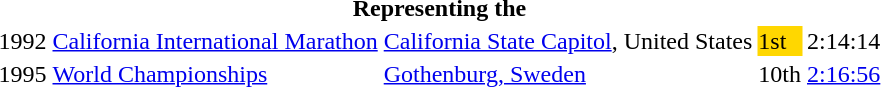<table>
<tr>
<th colspan="5">Representing the </th>
</tr>
<tr>
<td>1992</td>
<td><a href='#'>California International Marathon</a></td>
<td><a href='#'>California State Capitol</a>, United States</td>
<td bgcolor="gold">1st</td>
<td>2:14:14</td>
</tr>
<tr>
<td>1995</td>
<td><a href='#'>World Championships</a></td>
<td><a href='#'>Gothenburg, Sweden</a></td>
<td>10th</td>
<td><a href='#'>2:16:56</a></td>
</tr>
</table>
